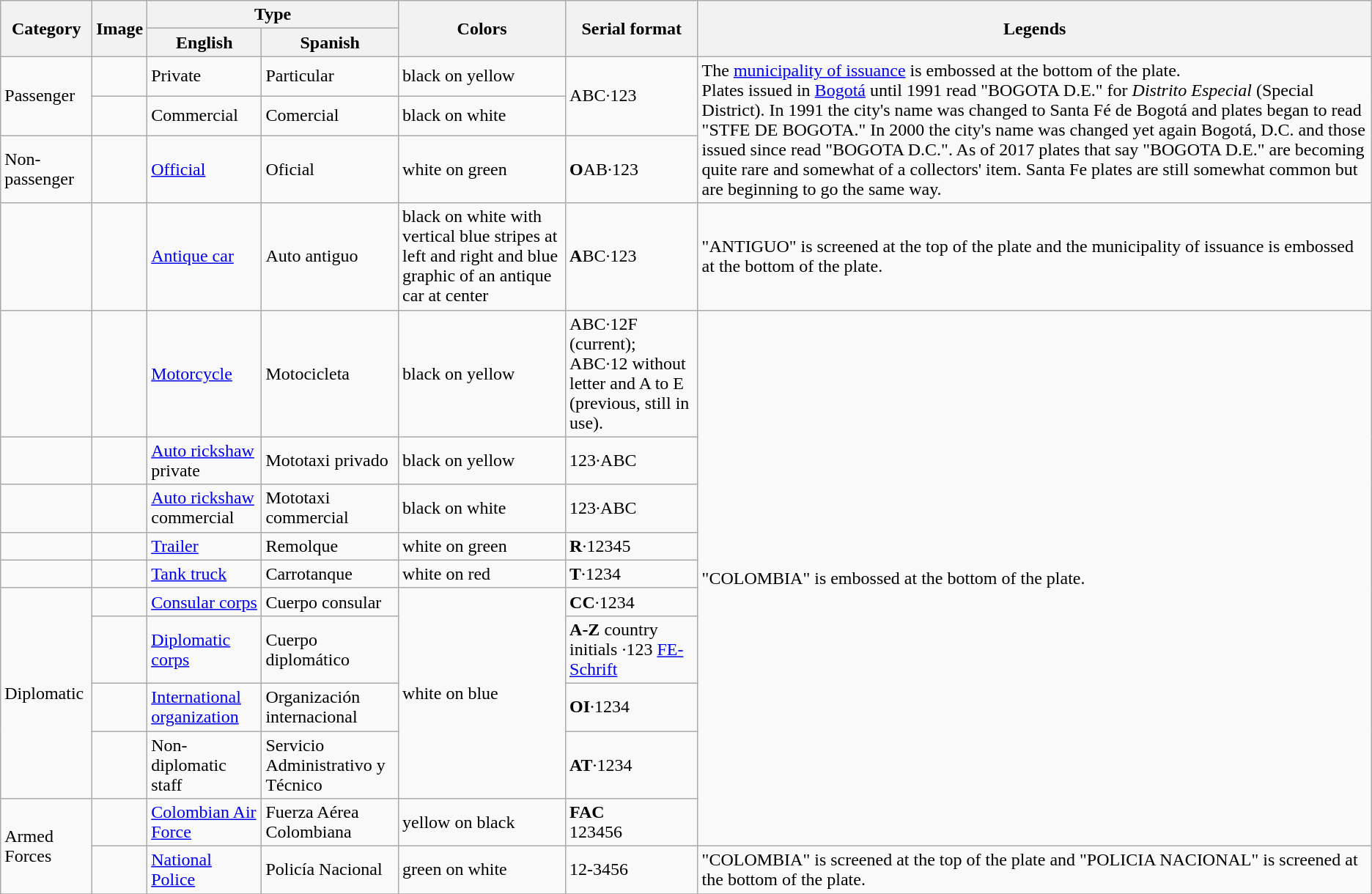<table class="wikitable">
<tr>
<th rowspan=2>Category</th>
<th rowspan=2>Image</th>
<th colspan=2>Type</th>
<th rowspan=2>Colors</th>
<th rowspan=2>Serial format</th>
<th rowspan=2>Legends</th>
</tr>
<tr>
<th>English</th>
<th>Spanish</th>
</tr>
<tr>
<td rowspan=2>Passenger</td>
<td></td>
<td>Private</td>
<td>Particular</td>
<td>black on yellow</td>
<td rowspan=2>ABC·123</td>
<td rowspan=3>The <a href='#'>municipality of issuance</a> is embossed at the bottom of the plate.<br>Plates issued in <a href='#'>Bogotá</a> until 1991 read "BOGOTA D.E." for <em>Distrito Especial</em> (Special District). In 1991 the city's name was changed to Santa Fé de Bogotá and plates began to read "STFE DE BOGOTA." In 2000 the city's name was changed yet again Bogotá, D.C. and those issued since read "BOGOTA D.C.". As of 2017 plates that say "BOGOTA D.E." are becoming quite rare and somewhat of a collectors' item. Santa Fe plates are still somewhat common but are beginning to go the same way.</td>
</tr>
<tr>
<td></td>
<td>Commercial</td>
<td>Comercial</td>
<td>black on white</td>
</tr>
<tr>
<td>Non-passenger</td>
<td></td>
<td><a href='#'>Official</a></td>
<td>Oficial</td>
<td>white on green</td>
<td><strong>O</strong>AB·123</td>
</tr>
<tr>
<td></td>
<td></td>
<td><a href='#'>Antique car</a></td>
<td>Auto antiguo</td>
<td>black on white with vertical blue stripes at left and right and blue graphic of an antique car at center</td>
<td><strong>A</strong>BC·123</td>
<td>"ANTIGUO" is screened at the top of the plate and the municipality of issuance is embossed at the bottom of the plate.</td>
</tr>
<tr>
<td></td>
<td></td>
<td><a href='#'>Motorcycle</a></td>
<td>Motocicleta</td>
<td>black on yellow</td>
<td>ABC·12F (current);<br>ABC·12 without letter and A to E (previous, still in use).</td>
<td rowspan=10>"COLOMBIA" is embossed at the bottom of the plate.</td>
</tr>
<tr>
<td></td>
<td></td>
<td><a href='#'>Auto rickshaw</a> private</td>
<td>Mototaxi  privado</td>
<td>black on yellow</td>
<td>123·ABC</td>
</tr>
<tr>
<td></td>
<td></td>
<td><a href='#'>Auto rickshaw</a> commercial</td>
<td>Mototaxi  commercial</td>
<td>black on white</td>
<td>123·ABC</td>
</tr>
<tr>
<td></td>
<td></td>
<td><a href='#'>Trailer</a></td>
<td>Remolque</td>
<td>white on green</td>
<td><strong>R</strong>·12345</td>
</tr>
<tr>
<td></td>
<td></td>
<td><a href='#'>Tank truck</a></td>
<td>Carrotanque</td>
<td>white on red</td>
<td><strong>T</strong>·1234</td>
</tr>
<tr>
<td rowspan=4>Diplomatic</td>
<td></td>
<td><a href='#'>Consular corps</a></td>
<td>Cuerpo consular</td>
<td rowspan=4>white on blue</td>
<td><strong>CC</strong>·1234</td>
</tr>
<tr>
<td></td>
<td><a href='#'>Diplomatic corps</a></td>
<td>Cuerpo diplomático</td>
<td><strong>A-Z</strong> country initials ·123 <a href='#'>FE-Schrift</a></td>
</tr>
<tr>
<td></td>
<td><a href='#'>International organization</a></td>
<td>Organización internacional</td>
<td><strong>OI</strong>·1234</td>
</tr>
<tr>
<td></td>
<td>Non-diplomatic staff</td>
<td>Servicio Administrativo y Técnico</td>
<td><strong>AT</strong>·1234</td>
</tr>
<tr>
<td rowspan=2>Armed Forces</td>
<td></td>
<td><a href='#'>Colombian Air Force</a></td>
<td>Fuerza Aérea Colombiana</td>
<td>yellow on black</td>
<td><strong>FAC</strong><br>123456</td>
</tr>
<tr>
<td></td>
<td><a href='#'>National Police</a></td>
<td>Policía Nacional</td>
<td>green on white</td>
<td>12-3456</td>
<td>"COLOMBIA" is screened at the top of the plate and "POLICIA NACIONAL" is screened at the bottom of the plate.</td>
</tr>
<tr>
</tr>
</table>
